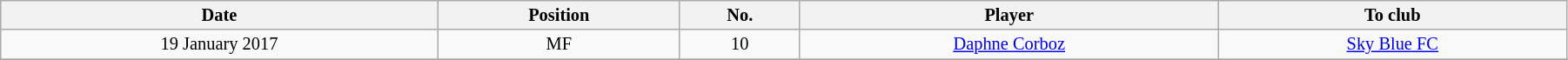<table class="wikitable sortable" style="width:95%; text-align:center; font-size:85%; text-align:centre;">
<tr>
<th><strong>Date</strong></th>
<th><strong>Position</strong></th>
<th><strong>No.</strong></th>
<th><strong>Player</strong></th>
<th><strong>To club</strong></th>
</tr>
<tr>
<td>19 January 2017</td>
<td>MF</td>
<td>10</td>
<td> <a href='#'>Daphne Corboz</a></td>
<td> <a href='#'>Sky Blue FC</a></td>
</tr>
<tr>
</tr>
</table>
